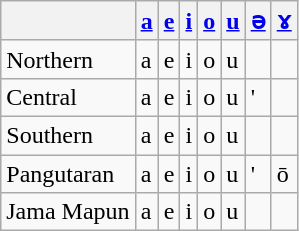<table class="wikitable">
<tr>
<th> </th>
<th><a href='#'>a</a></th>
<th><a href='#'>e</a></th>
<th><a href='#'>i</a></th>
<th><a href='#'>o</a></th>
<th><a href='#'>u</a></th>
<th><a href='#'>ə</a></th>
<th><a href='#'>ɤ</a></th>
</tr>
<tr>
<td>Northern</td>
<td>a</td>
<td>e</td>
<td>i</td>
<td>o</td>
<td>u</td>
<td></td>
<td></td>
</tr>
<tr>
<td>Central</td>
<td>a</td>
<td>e</td>
<td>i</td>
<td>o</td>
<td>u</td>
<td>'</td>
<td></td>
</tr>
<tr>
<td>Southern</td>
<td>a</td>
<td>e</td>
<td>i</td>
<td>o</td>
<td>u</td>
<td></td>
<td></td>
</tr>
<tr>
<td>Pangutaran</td>
<td>a</td>
<td>e</td>
<td>i</td>
<td>o</td>
<td>u</td>
<td>'</td>
<td>ō</td>
</tr>
<tr>
<td>Jama Mapun</td>
<td>a</td>
<td>e</td>
<td>i</td>
<td>o</td>
<td>u</td>
<td></td>
<td></td>
</tr>
</table>
